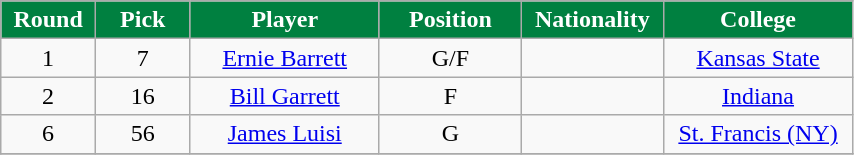<table class="wikitable sortable sortable">
<tr>
<th style="background:#008040; color:white" width="10%">Round</th>
<th style="background:#008040; color:white" width="10%">Pick</th>
<th style="background:#008040; color:white" width="20%">Player</th>
<th style="background:#008040; color:white" width="15%">Position</th>
<th style="background:#008040; color:white" width="15%">Nationality</th>
<th style="background:#008040; color:white" width="20%">College</th>
</tr>
<tr style="text-align: center">
<td>1</td>
<td>7</td>
<td><a href='#'>Ernie Barrett</a></td>
<td>G/F</td>
<td></td>
<td><a href='#'>Kansas State</a></td>
</tr>
<tr style="text-align: center">
<td>2</td>
<td>16</td>
<td><a href='#'>Bill Garrett</a></td>
<td>F</td>
<td></td>
<td><a href='#'>Indiana</a></td>
</tr>
<tr style="text-align: center">
<td>6</td>
<td>56</td>
<td><a href='#'>James Luisi</a></td>
<td>G</td>
<td></td>
<td><a href='#'>St. Francis (NY)</a></td>
</tr>
<tr style="text-align: center">
</tr>
</table>
